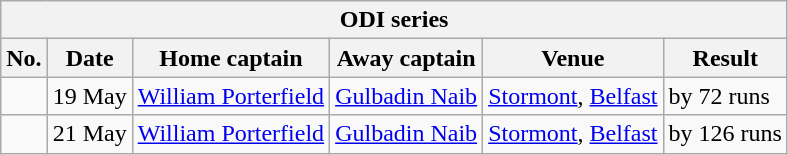<table class="wikitable">
<tr>
<th colspan="6">ODI series</th>
</tr>
<tr>
<th>No.</th>
<th>Date</th>
<th>Home captain</th>
<th>Away captain</th>
<th>Venue</th>
<th>Result</th>
</tr>
<tr>
<td></td>
<td>19 May</td>
<td><a href='#'>William Porterfield</a></td>
<td><a href='#'>Gulbadin Naib</a></td>
<td><a href='#'>Stormont</a>, <a href='#'>Belfast</a></td>
<td> by 72 runs</td>
</tr>
<tr>
<td></td>
<td>21 May</td>
<td><a href='#'>William Porterfield</a></td>
<td><a href='#'>Gulbadin Naib</a></td>
<td><a href='#'>Stormont</a>, <a href='#'>Belfast</a></td>
<td> by 126 runs</td>
</tr>
</table>
